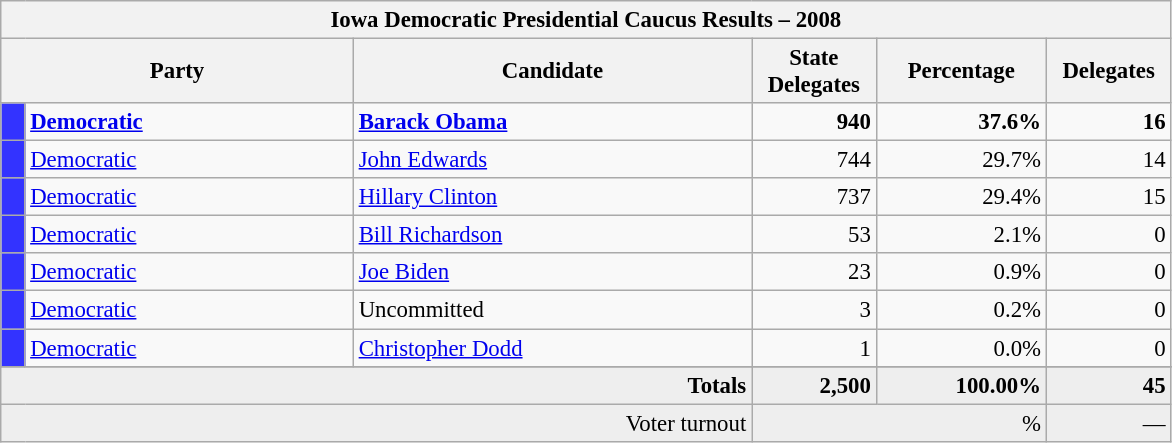<table class="wikitable" style="font-size: 95%;">
<tr>
<th colspan="7">Iowa Democratic Presidential Caucus Results – 2008</th>
</tr>
<tr>
<th colspan="2" style="width: 15em">Party</th>
<th style="width: 17em">Candidate</th>
<th style="width: 5em">State Delegates</th>
<th style="width: 7em">Percentage</th>
<th style="width: 5em">Delegates</th>
</tr>
<tr>
<th style="background-color:#3333FF; width: 3px"></th>
<td style="width: 130px"><strong><a href='#'>Democratic</a></strong></td>
<td><strong><a href='#'>Barack Obama</a></strong></td>
<td align="right"><strong>940</strong></td>
<td align="right"><strong>37.6%</strong></td>
<td align="right"><strong>16</strong></td>
</tr>
<tr>
<th style="background-color:#3333FF; width: 3px"></th>
<td style="width: 130px"><a href='#'>Democratic</a></td>
<td><a href='#'>John Edwards</a></td>
<td align="right">744</td>
<td align="right">29.7%</td>
<td align="right">14</td>
</tr>
<tr>
<th style="background-color:#3333FF; width: 3px"></th>
<td style="width: 130px"><a href='#'>Democratic</a></td>
<td><a href='#'>Hillary Clinton</a></td>
<td align="right">737</td>
<td align="right">29.4%</td>
<td align="right">15</td>
</tr>
<tr>
<th style="background-color:#3333FF; width: 3px"></th>
<td style="width: 130px"><a href='#'>Democratic</a></td>
<td><a href='#'>Bill Richardson</a></td>
<td align="right">53</td>
<td align="right">2.1%</td>
<td align="right">0</td>
</tr>
<tr>
<th style="background-color:#3333FF; width: 3px"></th>
<td style="width: 130px"><a href='#'>Democratic</a></td>
<td><a href='#'>Joe Biden</a></td>
<td align="right">23</td>
<td align="right">0.9%</td>
<td align="right">0</td>
</tr>
<tr>
<th style="background-color:#3333FF; width: 3px"></th>
<td style="width: 130px"><a href='#'>Democratic</a></td>
<td>Uncommitted</td>
<td align="right">3</td>
<td align="right">0.2%</td>
<td align="right">0</td>
</tr>
<tr>
<th style="background-color:#3333FF; width: 3px"></th>
<td style="width: 130px"><a href='#'>Democratic</a></td>
<td><a href='#'>Christopher Dodd</a></td>
<td align="right">1</td>
<td align="right">0.0%</td>
<td align="right">0</td>
</tr>
<tr>
</tr>
<tr bgcolor="#EEEEEE">
<td colspan="3" align="right"><strong>Totals</strong></td>
<td align="right"><strong>2,500</strong></td>
<td align="right"><strong>100.00%</strong></td>
<td align="right"><strong>45</strong></td>
</tr>
<tr bgcolor="#EEEEEE">
<td colspan="3" align="right">Voter turnout</td>
<td colspan="2" align="right">%</td>
<td align="right">—</td>
</tr>
</table>
